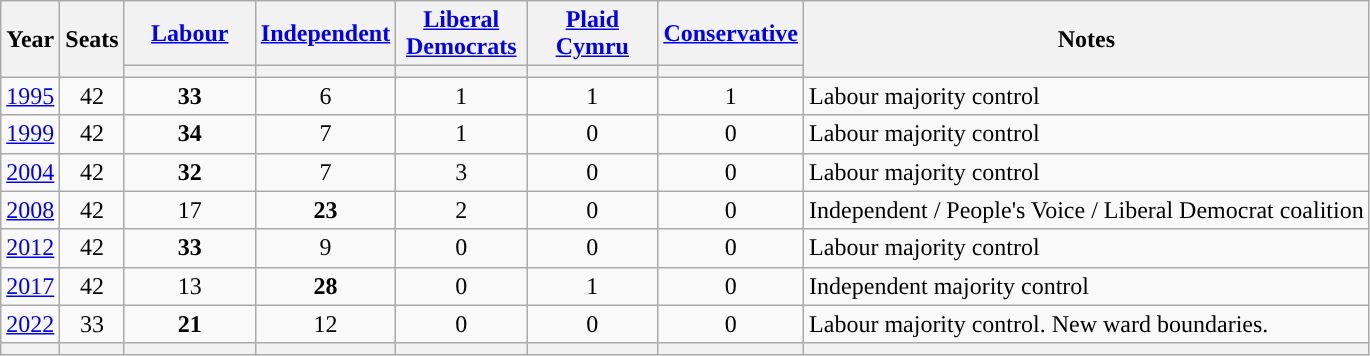<table class="wikitable" style=text-align:center>
<tr>
<th rowspan=2>Year</th>
<th rowspan=2>Seats</th>
<th width="80"><a href='#'>Labour</a></th>
<th width="80"><a href='#'>Independent</a></th>
<th width="80"><a href='#'>Liberal Democrats</a></th>
<th width="80"><a href='#'>Plaid Cymru</a></th>
<th width="80"><a href='#'>Conservative</a></th>
<th rowspan=2>Notes</th>
</tr>
<tr>
<th style="background-color: "></th>
<th style="background-color: "></th>
<th style="background-color: "></th>
<th style="background-color: "></th>
<th style="background-color: "></th>
</tr>
<tr>
<td><a href='#'>1995</a></td>
<td>42</td>
<td><strong>33</strong></td>
<td>6</td>
<td>1</td>
<td>1</td>
<td>1</td>
<td align=left>Labour majority control</td>
</tr>
<tr>
<td><a href='#'>1999</a></td>
<td>42</td>
<td><strong>34</strong></td>
<td>7</td>
<td>1</td>
<td>0</td>
<td>0</td>
<td align=left>Labour majority control</td>
</tr>
<tr>
<td><a href='#'>2004</a></td>
<td>42</td>
<td><strong>32</strong></td>
<td>7</td>
<td>3</td>
<td>0</td>
<td>0</td>
<td align=left>Labour majority control</td>
</tr>
<tr>
<td><a href='#'>2008</a></td>
<td>42</td>
<td>17</td>
<td><strong>23</strong></td>
<td>2</td>
<td>0</td>
<td>0</td>
<td align=left>Independent / People's Voice / Liberal Democrat coalition</td>
</tr>
<tr>
<td><a href='#'>2012</a></td>
<td>42</td>
<td><strong>33</strong></td>
<td>9</td>
<td>0</td>
<td>0</td>
<td>0</td>
<td align=left>Labour majority control</td>
</tr>
<tr>
<td><a href='#'>2017</a></td>
<td>42</td>
<td>13</td>
<td><strong>28</strong></td>
<td>0</td>
<td>1</td>
<td>0</td>
<td align=left>Independent majority control</td>
</tr>
<tr>
<td><a href='#'>2022</a></td>
<td>33</td>
<td><strong>21</strong></td>
<td>12</td>
<td>0</td>
<td>0</td>
<td>0</td>
<td align=left>Labour majority control. New ward boundaries.</td>
</tr>
<tr>
<th></th>
<th></th>
<th style="background-color: "></th>
<th style="background-color: "></th>
<th style="background-color: "></th>
<th style="background-color: "></th>
<th style="background-color: "></th>
<th></th>
</tr>
</table>
